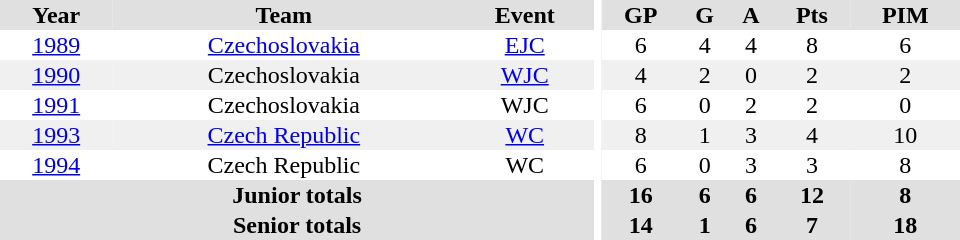<table border="0" cellpadding="1" cellspacing="0" ID="Table3" style="text-align:center; width:40em">
<tr bgcolor="#e0e0e0">
<th>Year</th>
<th>Team</th>
<th>Event</th>
<th rowspan="102" bgcolor="#ffffff"></th>
<th>GP</th>
<th>G</th>
<th>A</th>
<th>Pts</th>
<th>PIM</th>
</tr>
<tr>
<td><a href='#'>1989</a></td>
<td><a href='#'>Czechoslovakia</a></td>
<td><a href='#'>EJC</a></td>
<td>6</td>
<td>4</td>
<td>4</td>
<td>8</td>
<td>6</td>
</tr>
<tr bgcolor="#f0f0f0">
<td><a href='#'>1990</a></td>
<td>Czechoslovakia</td>
<td><a href='#'>WJC</a></td>
<td>4</td>
<td>2</td>
<td>0</td>
<td>2</td>
<td>2</td>
</tr>
<tr>
<td><a href='#'>1991</a></td>
<td>Czechoslovakia</td>
<td>WJC</td>
<td>6</td>
<td>0</td>
<td>2</td>
<td>2</td>
<td>0</td>
</tr>
<tr bgcolor="#f0f0f0">
<td><a href='#'>1993</a></td>
<td><a href='#'>Czech Republic</a></td>
<td><a href='#'>WC</a></td>
<td>8</td>
<td>1</td>
<td>3</td>
<td>4</td>
<td>10</td>
</tr>
<tr>
<td><a href='#'>1994</a></td>
<td>Czech Republic</td>
<td>WC</td>
<td>6</td>
<td>0</td>
<td>3</td>
<td>3</td>
<td>8</td>
</tr>
<tr bgcolor="#e0e0e0">
<th colspan=3>Junior totals</th>
<th>16</th>
<th>6</th>
<th>6</th>
<th>12</th>
<th>8</th>
</tr>
<tr bgcolor="#e0e0e0">
<th colspan=3>Senior totals</th>
<th>14</th>
<th>1</th>
<th>6</th>
<th>7</th>
<th>18</th>
</tr>
</table>
